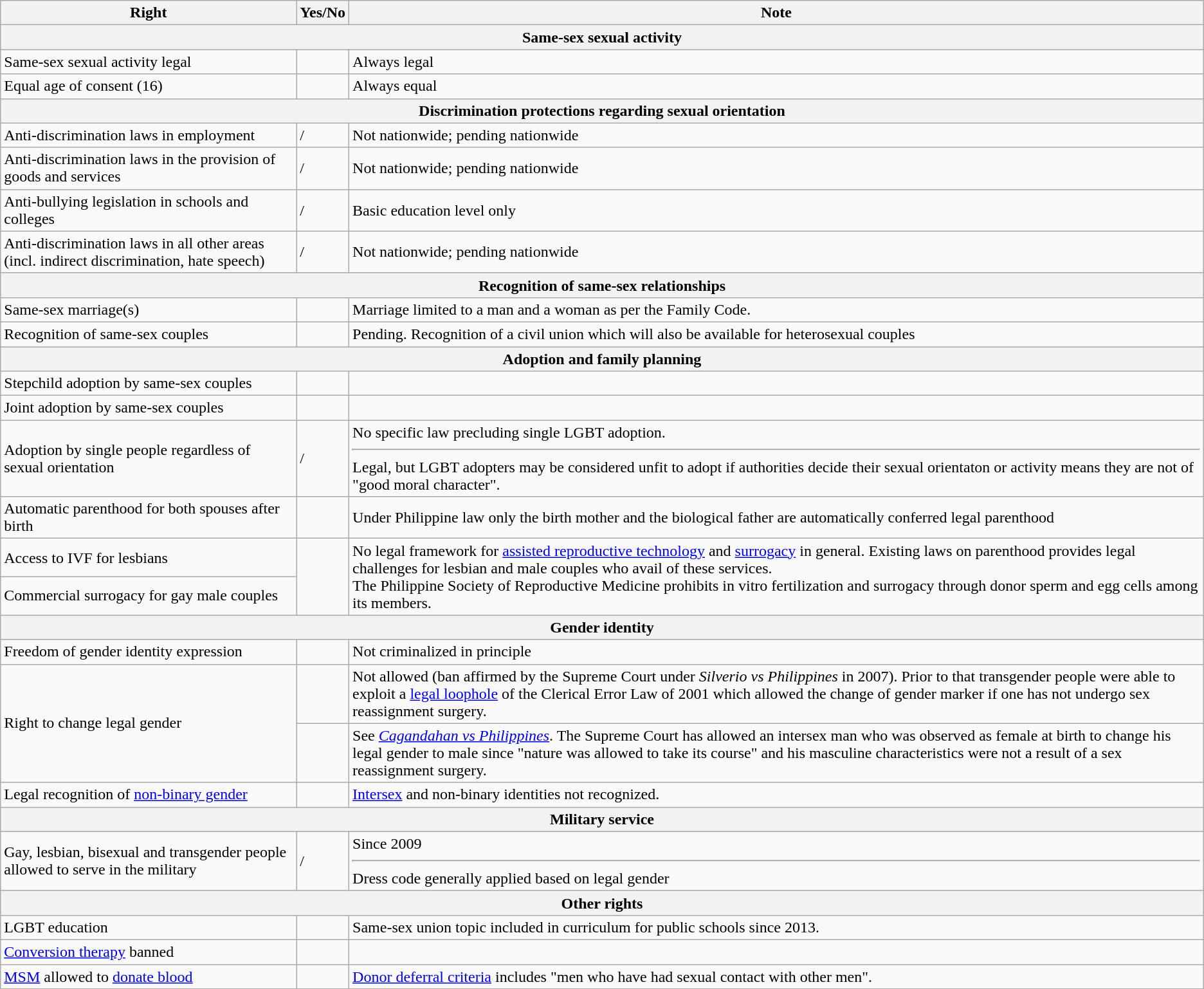<table class="wikitable">
<tr>
<th>Right</th>
<th>Yes/No</th>
<th>Note</th>
</tr>
<tr>
<th colspan="3">Same-sex sexual activity</th>
</tr>
<tr>
<td>Same-sex sexual activity legal</td>
<td></td>
<td>Always legal</td>
</tr>
<tr>
<td>Equal age of consent (16)</td>
<td></td>
<td>Always equal</td>
</tr>
<tr>
<th colspan="3">Discrimination protections regarding sexual orientation</th>
</tr>
<tr>
<td>Anti-discrimination laws in employment</td>
<td>/</td>
<td>Not nationwide; pending nationwide</td>
</tr>
<tr>
<td>Anti-discrimination laws in the provision of goods and services</td>
<td>/</td>
<td>Not nationwide; pending nationwide</td>
</tr>
<tr>
<td>Anti-bullying legislation in schools and colleges</td>
<td>/</td>
<td>Basic education level only</td>
</tr>
<tr>
<td>Anti-discrimination laws in all other areas (incl. indirect discrimination, hate speech)</td>
<td>/</td>
<td>Not nationwide; pending nationwide</td>
</tr>
<tr>
<th colspan="3">Recognition of same-sex relationships</th>
</tr>
<tr>
<td>Same-sex marriage(s)</td>
<td></td>
<td>Marriage limited to a man and a woman as per the Family Code.</td>
</tr>
<tr>
<td>Recognition of same-sex couples</td>
<td></td>
<td>Pending. Recognition of a civil union which will also be available for heterosexual couples</td>
</tr>
<tr>
<th colspan="3">Adoption and family planning</th>
</tr>
<tr>
<td>Stepchild adoption by same-sex couples</td>
<td></td>
<td></td>
</tr>
<tr>
<td>Joint adoption by same-sex couples</td>
<td></td>
<td></td>
</tr>
<tr>
<td>Adoption by single people regardless of sexual orientation</td>
<td>/</td>
<td>No specific law precluding single LGBT adoption.<hr>Legal, but LGBT adopters may be considered unfit to adopt if authorities decide their sexual orientaton or activity means they are not of "good moral character".</td>
</tr>
<tr>
<td>Automatic parenthood for both spouses after birth</td>
<td></td>
<td>Under Philippine law only the  birth mother and the biological father are automatically conferred legal parenthood</td>
</tr>
<tr>
<td>Access to IVF for lesbians</td>
<td rowspan=2></td>
<td rowspan=2>No legal framework for <a href='#'>assisted reproductive technology</a> and <a href='#'>surrogacy</a> in general. Existing laws on parenthood provides legal challenges for lesbian and male couples who avail of these services.<br>The Philippine Society of Reproductive Medicine prohibits in vitro fertilization and surrogacy through donor sperm and egg cells among its members.</td>
</tr>
<tr>
<td>Commercial surrogacy for gay male couples</td>
</tr>
<tr>
<th colspan="3">Gender identity</th>
</tr>
<tr>
<td>Freedom of gender identity expression</td>
<td></td>
<td>Not criminalized in principle</td>
</tr>
<tr>
<td rowspan=2>Right to change legal gender</td>
<td></td>
<td>Not allowed (ban affirmed by the Supreme Court under <em>Silverio vs Philippines</em> in 2007). Prior to that transgender people were able to exploit a <a href='#'>legal loophole</a> of the Clerical Error Law of 2001 which allowed the change of gender marker if one has not undergo sex reassignment surgery.</td>
</tr>
<tr>
<td></td>
<td>See <em><a href='#'>Cagandahan vs Philippines</a></em>. The Supreme Court has allowed an intersex man who was observed as female at birth to change his legal gender to male since "nature was allowed to take its course" and his masculine characteristics were not a result of a sex reassignment surgery.</td>
</tr>
<tr>
<td>Legal recognition of <a href='#'>non-binary gender</a></td>
<td></td>
<td><a href='#'>Intersex</a> and non-binary identities not recognized.</td>
</tr>
<tr>
<th colspan="3">Military service</th>
</tr>
<tr>
<td>Gay, lesbian, bisexual and transgender people allowed to serve in the military</td>
<td> / </td>
<td>Since 2009<hr>Dress code generally applied based on legal gender</td>
</tr>
<tr>
<th colspan="3">Other rights</th>
</tr>
<tr>
<td>LGBT education</td>
<td></td>
<td>Same-sex union topic included in curriculum for public schools since 2013.</td>
</tr>
<tr>
<td><a href='#'>Conversion therapy</a> banned</td>
<td></td>
<td></td>
</tr>
<tr>
<td><a href='#'>MSM</a> allowed to <a href='#'>donate blood</a></td>
<td></td>
<td><a href='#'>Donor deferral criteria</a> includes "men who have had sexual contact with other men".</td>
</tr>
</table>
